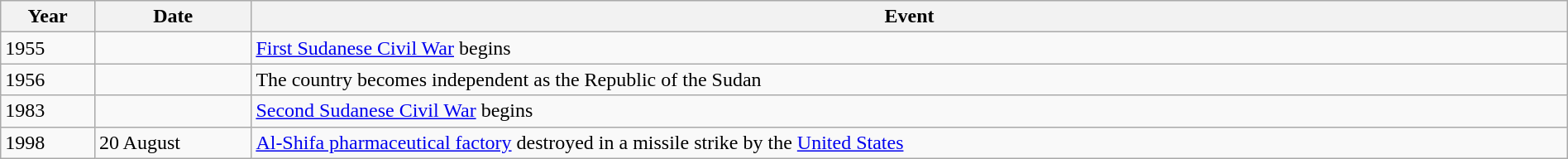<table class="wikitable" width="100%">
<tr>
<th style="width:6%">Year</th>
<th style="width:10%">Date</th>
<th>Event</th>
</tr>
<tr>
<td>1955</td>
<td></td>
<td><a href='#'>First Sudanese Civil War</a> begins</td>
</tr>
<tr>
<td>1956</td>
<td></td>
<td>The country becomes independent as the Republic of the Sudan</td>
</tr>
<tr>
<td>1983</td>
<td></td>
<td><a href='#'>Second Sudanese Civil War</a> begins</td>
</tr>
<tr>
<td>1998</td>
<td>20 August</td>
<td><a href='#'>Al-Shifa pharmaceutical factory</a> destroyed in a missile strike by the <a href='#'>United States</a></td>
</tr>
</table>
